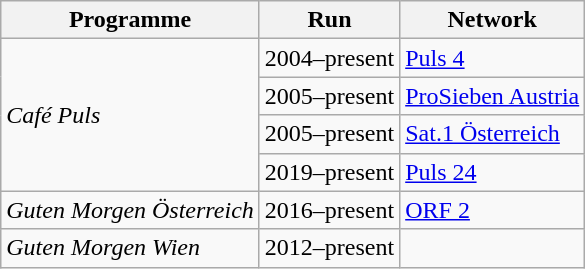<table class="wikitable">
<tr>
<th>Programme</th>
<th>Run</th>
<th>Network</th>
</tr>
<tr>
<td rowspan="4"><em>Café Puls</em></td>
<td>2004–present</td>
<td><a href='#'>Puls 4</a></td>
</tr>
<tr>
<td>2005–present</td>
<td><a href='#'>ProSieben Austria</a></td>
</tr>
<tr>
<td>2005–present</td>
<td><a href='#'>Sat.1 Österreich</a></td>
</tr>
<tr>
<td>2019–present</td>
<td><a href='#'>Puls 24</a></td>
</tr>
<tr>
<td><em>Guten Morgen Österreich</em></td>
<td>2016–present</td>
<td><a href='#'>ORF 2</a></td>
</tr>
<tr>
<td><em>Guten Morgen Wien</em></td>
<td>2012–present</td>
<td></td>
</tr>
</table>
